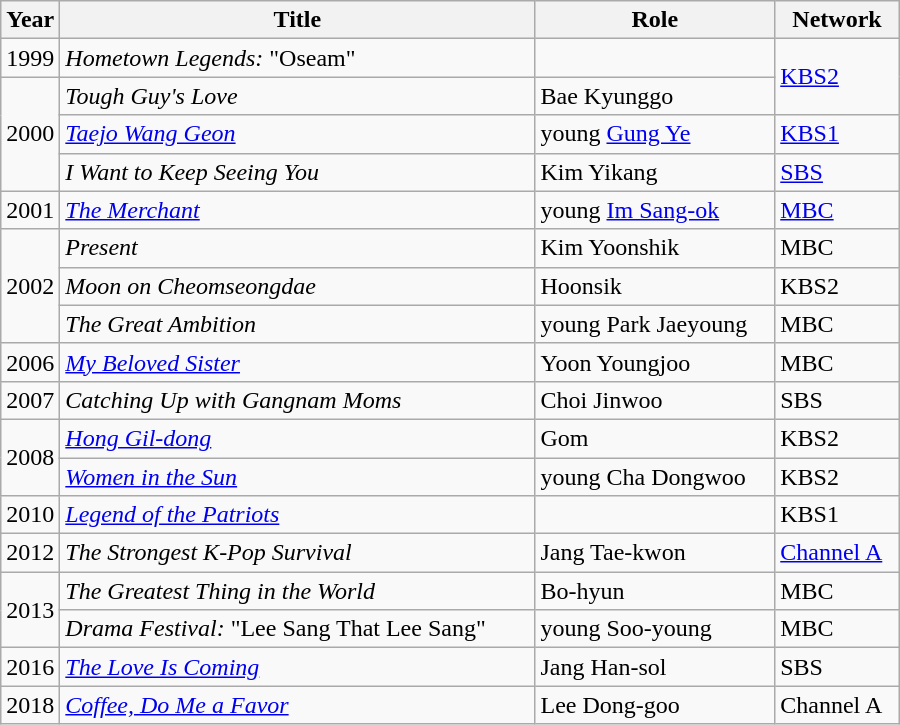<table class="wikitable" style="width:600px">
<tr>
<th width=10>Year</th>
<th>Title</th>
<th>Role</th>
<th>Network</th>
</tr>
<tr>
<td>1999</td>
<td><em>Hometown Legends:</em> "Oseam"</td>
<td></td>
<td rowspan=2><a href='#'>KBS2</a></td>
</tr>
<tr>
<td rowspan=3>2000</td>
<td><em>Tough Guy's Love</em></td>
<td>Bae Kyunggo</td>
</tr>
<tr>
<td><em><a href='#'>Taejo Wang Geon</a></em></td>
<td>young <a href='#'>Gung Ye</a></td>
<td><a href='#'>KBS1</a></td>
</tr>
<tr>
<td><em>I Want to Keep Seeing You</em></td>
<td>Kim Yikang</td>
<td><a href='#'>SBS</a></td>
</tr>
<tr>
<td>2001</td>
<td><em><a href='#'>The Merchant</a></em></td>
<td>young <a href='#'>Im Sang-ok</a></td>
<td><a href='#'>MBC</a></td>
</tr>
<tr>
<td rowspan=3>2002</td>
<td><em>Present</em></td>
<td>Kim Yoonshik</td>
<td>MBC</td>
</tr>
<tr>
<td><em>Moon on Cheomseongdae</em></td>
<td>Hoonsik</td>
<td>KBS2</td>
</tr>
<tr>
<td><em>The Great Ambition</em></td>
<td>young Park Jaeyoung</td>
<td>MBC</td>
</tr>
<tr>
<td>2006</td>
<td><em><a href='#'>My Beloved Sister</a></em></td>
<td>Yoon Youngjoo</td>
<td>MBC</td>
</tr>
<tr>
<td>2007</td>
<td><em>Catching Up with Gangnam Moms</em></td>
<td>Choi Jinwoo</td>
<td>SBS</td>
</tr>
<tr>
<td rowspan=2>2008</td>
<td><em><a href='#'>Hong Gil-dong</a></em></td>
<td>Gom</td>
<td>KBS2</td>
</tr>
<tr>
<td><em><a href='#'>Women in the Sun</a></em></td>
<td>young Cha Dongwoo</td>
<td>KBS2</td>
</tr>
<tr>
<td>2010</td>
<td><em><a href='#'>Legend of the Patriots</a></em></td>
<td></td>
<td>KBS1</td>
</tr>
<tr>
<td>2012</td>
<td><em>The Strongest K-Pop Survival</em></td>
<td>Jang Tae-kwon</td>
<td><a href='#'>Channel A</a></td>
</tr>
<tr>
<td rowspan=2>2013</td>
<td><em>The Greatest Thing in the World</em></td>
<td>Bo-hyun</td>
<td>MBC</td>
</tr>
<tr>
<td><em>Drama Festival:</em> "Lee Sang That Lee Sang"</td>
<td>young Soo-young</td>
<td>MBC</td>
</tr>
<tr>
<td>2016</td>
<td><em><a href='#'>The Love Is Coming</a></em></td>
<td>Jang Han-sol</td>
<td>SBS</td>
</tr>
<tr>
<td>2018</td>
<td><em><a href='#'>Coffee, Do Me a Favor</a></em></td>
<td>Lee Dong-goo</td>
<td>Channel A</td>
</tr>
</table>
